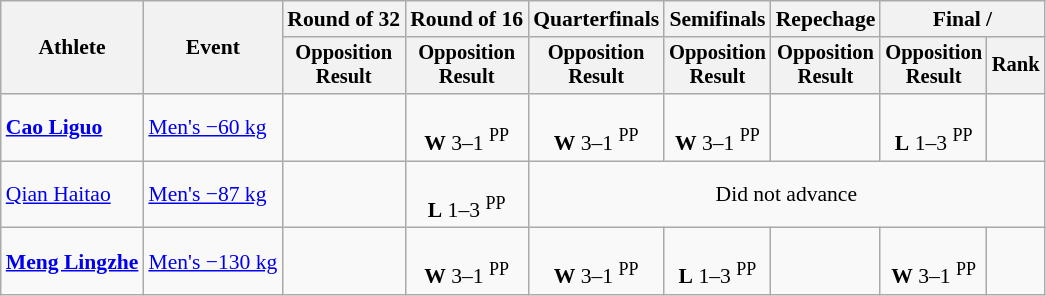<table class="wikitable" style="font-size:90%">
<tr>
<th rowspan=2>Athlete</th>
<th rowspan=2>Event</th>
<th>Round of 32</th>
<th>Round of 16</th>
<th>Quarterfinals</th>
<th>Semifinals</th>
<th>Repechage</th>
<th colspan=2>Final / </th>
</tr>
<tr style="font-size: 95%">
<th>Opposition<br>Result</th>
<th>Opposition<br>Result</th>
<th>Opposition<br>Result</th>
<th>Opposition<br>Result</th>
<th>Opposition<br>Result</th>
<th>Opposition<br>Result</th>
<th>Rank</th>
</tr>
<tr align=center>
<td align=left><strong><a href='#'>Cao Liguo</a></strong></td>
<td align=left><a href='#'>Men's −60 kg</a></td>
<td></td>
<td><br><strong>W</strong> 3–1 <sup>PP</sup></td>
<td><br><strong>W</strong> 3–1 <sup>PP</sup></td>
<td><br><strong>W</strong> 3–1 <sup>PP</sup></td>
<td></td>
<td><br><strong>L</strong> 1–3 <sup>PP</sup></td>
<td></td>
</tr>
<tr align=center>
<td align=left><a href='#'>Qian Haitao</a></td>
<td align=left><a href='#'>Men's −87 kg</a></td>
<td></td>
<td><br><strong>L</strong> 1–3 <sup>PP</sup></td>
<td colspan=5>Did not advance</td>
</tr>
<tr align=center>
<td align=left><strong><a href='#'>Meng Lingzhe</a></strong></td>
<td align=left><a href='#'>Men's −130 kg</a></td>
<td></td>
<td><br><strong>W</strong> 3–1 <sup>PP</sup></td>
<td><br><strong>W</strong> 3–1 <sup>PP</sup></td>
<td><br><strong>L</strong> 1–3 <sup>PP</sup></td>
<td></td>
<td><br><strong>W</strong> 3–1 <sup>PP</sup></td>
<td></td>
</tr>
</table>
